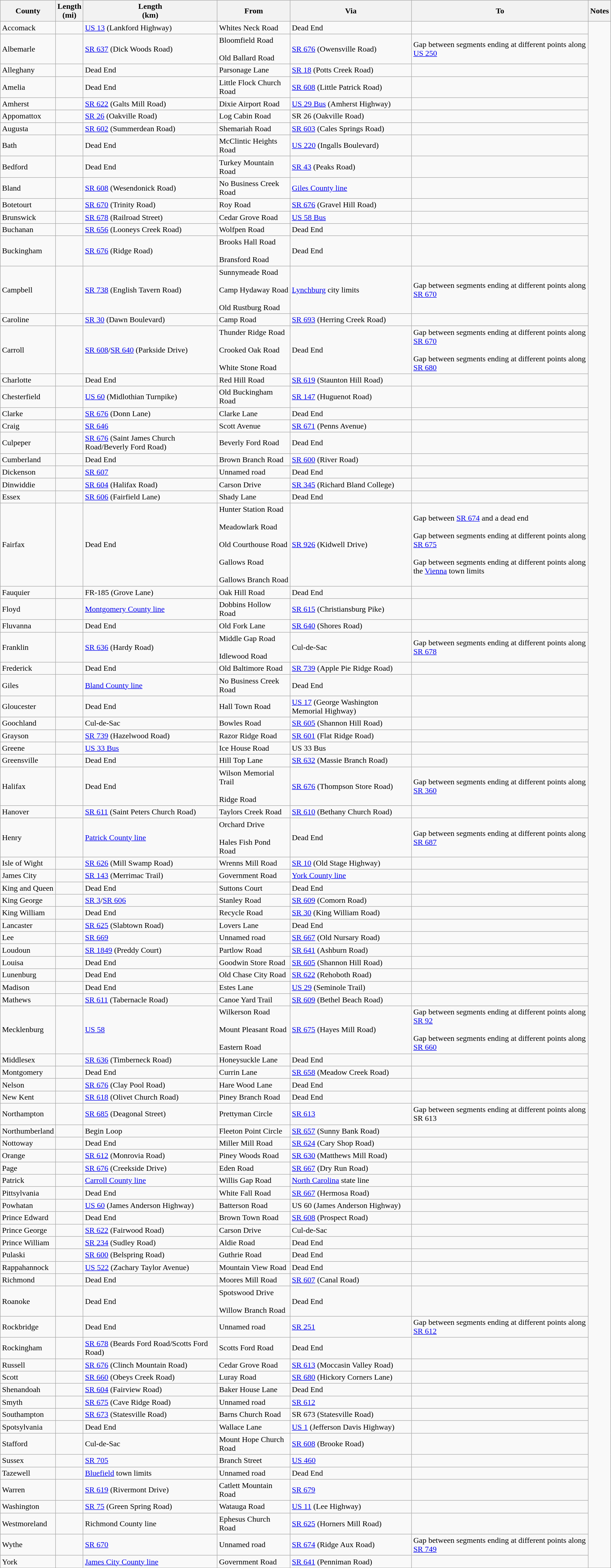<table class="wikitable sortable">
<tr>
<th>County</th>
<th>Length<br>(mi)</th>
<th>Length<br>(km)</th>
<th class="unsortable">From</th>
<th class="unsortable">Via</th>
<th class="unsortable">To</th>
<th class="unsortable">Notes</th>
</tr>
<tr>
<td id="Accomack">Accomack</td>
<td></td>
<td><a href='#'>US 13</a> (Lankford Highway)</td>
<td>Whites Neck Road</td>
<td>Dead End</td>
<td></td>
</tr>
<tr>
<td id="Albemarle">Albemarle</td>
<td></td>
<td><a href='#'>SR 637</a> (Dick Woods Road)</td>
<td>Bloomfield Road<br><br>Old Ballard Road</td>
<td><a href='#'>SR 676</a> (Owensville Road)</td>
<td>Gap between segments ending at different points along <a href='#'>US 250</a></td>
</tr>
<tr>
<td id="Alleghany">Alleghany</td>
<td></td>
<td>Dead End</td>
<td>Parsonage Lane</td>
<td><a href='#'>SR 18</a> (Potts Creek Road)</td>
<td></td>
</tr>
<tr>
<td id="Amelia">Amelia</td>
<td></td>
<td>Dead End</td>
<td>Little Flock Church Road</td>
<td><a href='#'>SR 608</a> (Little Patrick Road)</td>
<td></td>
</tr>
<tr>
<td id="Amherst">Amherst</td>
<td></td>
<td><a href='#'>SR 622</a> (Galts Mill Road)</td>
<td>Dixie Airport Road</td>
<td><a href='#'>US 29 Bus</a> (Amherst Highway)</td>
<td></td>
</tr>
<tr>
<td id="Appomattox">Appomattox</td>
<td></td>
<td><a href='#'>SR 26</a> (Oakville Road)</td>
<td>Log Cabin Road</td>
<td>SR 26 (Oakville Road)</td>
<td><br></td>
</tr>
<tr>
<td id="Augusta">Augusta</td>
<td></td>
<td><a href='#'>SR 602</a> (Summerdean Road)</td>
<td>Shemariah Road</td>
<td><a href='#'>SR 603</a> (Cales Springs Road)</td>
<td></td>
</tr>
<tr>
<td id="Bath">Bath</td>
<td></td>
<td>Dead End</td>
<td>McClintic Heights Road</td>
<td><a href='#'>US 220</a> (Ingalls Boulevard)</td>
<td></td>
</tr>
<tr>
<td id="Bedford">Bedford</td>
<td></td>
<td>Dead End</td>
<td>Turkey Mountain Road</td>
<td><a href='#'>SR 43</a> (Peaks Road)</td>
<td></td>
</tr>
<tr>
<td id="Bland">Bland</td>
<td></td>
<td><a href='#'>SR 608</a> (Wesendonick Road)</td>
<td>No Business Creek Road</td>
<td><a href='#'>Giles County line</a></td>
<td></td>
</tr>
<tr>
<td id="Botetourt">Botetourt</td>
<td></td>
<td><a href='#'>SR 670</a> (Trinity Road)</td>
<td>Roy Road</td>
<td><a href='#'>SR 676</a> (Gravel Hill Road)</td>
<td></td>
</tr>
<tr>
<td id="Brunswick">Brunswick</td>
<td></td>
<td><a href='#'>SR 678</a> (Railroad Street)</td>
<td>Cedar Grove Road</td>
<td><a href='#'>US 58 Bus</a></td>
<td></td>
</tr>
<tr>
<td id="Buchanan">Buchanan</td>
<td></td>
<td><a href='#'>SR 656</a> (Looneys Creek Road)</td>
<td>Wolfpen Road</td>
<td>Dead End</td>
<td></td>
</tr>
<tr>
<td id="Buckingham">Buckingham</td>
<td></td>
<td><a href='#'>SR 676</a> (Ridge Road)</td>
<td>Brooks Hall Road<br><br>Bransford Road</td>
<td>Dead End</td>
<td></td>
</tr>
<tr>
<td id="Campbell">Campbell</td>
<td></td>
<td><a href='#'>SR 738</a> (English Tavern Road)</td>
<td>Sunnymeade Road<br><br>Camp Hydaway Road<br><br>Old Rustburg Road</td>
<td><a href='#'>Lynchburg</a> city limits</td>
<td>Gap between segments ending at different points along <a href='#'>SR 670</a></td>
</tr>
<tr>
<td id="Caroline">Caroline</td>
<td></td>
<td><a href='#'>SR 30</a> (Dawn Boulevard)</td>
<td>Camp Road</td>
<td><a href='#'>SR 693</a> (Herring Creek Road)</td>
<td></td>
</tr>
<tr>
<td id="Carroll">Carroll</td>
<td></td>
<td><a href='#'>SR 608</a>/<a href='#'>SR 640</a> (Parkside Drive)</td>
<td>Thunder Ridge Road<br><br>Crooked Oak Road<br><br>White Stone Road</td>
<td>Dead End</td>
<td>Gap between segments ending at different points along <a href='#'>SR 670</a><br><br>Gap between segments ending at different points along <a href='#'>SR 680</a><br></td>
</tr>
<tr>
<td id="Charlotte">Charlotte</td>
<td></td>
<td>Dead End</td>
<td>Red Hill Road</td>
<td><a href='#'>SR 619</a> (Staunton Hill Road)</td>
<td></td>
</tr>
<tr>
<td id="Chesterfield">Chesterfield</td>
<td></td>
<td><a href='#'>US 60</a> (Midlothian Turnpike)</td>
<td>Old Buckingham Road</td>
<td><a href='#'>SR 147</a> (Huguenot Road)</td>
<td></td>
</tr>
<tr>
<td id="Clarke">Clarke</td>
<td></td>
<td><a href='#'>SR 676</a> (Donn Lane)</td>
<td>Clarke Lane</td>
<td>Dead End</td>
<td></td>
</tr>
<tr>
<td id="Craig">Craig</td>
<td></td>
<td><a href='#'>SR 646</a></td>
<td>Scott Avenue</td>
<td><a href='#'>SR 671</a> (Penns Avenue)</td>
<td></td>
</tr>
<tr>
<td id="Culpeper">Culpeper</td>
<td></td>
<td><a href='#'>SR 676</a> (Saint James Church Road/Beverly Ford Road)</td>
<td>Beverly Ford Road</td>
<td>Dead End</td>
<td></td>
</tr>
<tr>
<td id="Cumberland">Cumberland</td>
<td></td>
<td>Dead End</td>
<td>Brown Branch Road</td>
<td><a href='#'>SR 600</a> (River Road)</td>
<td></td>
</tr>
<tr>
<td id="Dickenson">Dickenson</td>
<td></td>
<td><a href='#'>SR 607</a></td>
<td>Unnamed road</td>
<td>Dead End</td>
<td></td>
</tr>
<tr>
<td id="Dinwiddie">Dinwiddie</td>
<td></td>
<td><a href='#'>SR 604</a> (Halifax Road)</td>
<td>Carson Drive</td>
<td><a href='#'>SR 345</a> (Richard Bland College)</td>
<td></td>
</tr>
<tr>
<td id="Essex">Essex</td>
<td></td>
<td><a href='#'>SR 606</a> (Fairfield Lane)</td>
<td>Shady Lane</td>
<td>Dead End</td>
<td></td>
</tr>
<tr>
<td id="Fairfax">Fairfax</td>
<td></td>
<td>Dead End</td>
<td>Hunter Station Road<br><br>Meadowlark Road<br><br>Old Courthouse Road<br><br>Gallows Road<br><br>Gallows Branch Road</td>
<td><a href='#'>SR 926</a> (Kidwell Drive)</td>
<td>Gap between <a href='#'>SR 674</a> and a dead end<br><br>Gap between segments ending at different points along <a href='#'>SR 675</a><br><br>Gap between segments ending at different points along the <a href='#'>Vienna</a> town limits</td>
</tr>
<tr>
<td id="Fauquier">Fauquier</td>
<td></td>
<td>FR-185 (Grove Lane)</td>
<td>Oak Hill Road</td>
<td>Dead End</td>
<td></td>
</tr>
<tr>
<td id="Floyd">Floyd</td>
<td></td>
<td><a href='#'>Montgomery County line</a></td>
<td>Dobbins Hollow Road</td>
<td><a href='#'>SR 615</a> (Christiansburg Pike)</td>
<td></td>
</tr>
<tr>
<td id="Fluvanna">Fluvanna</td>
<td></td>
<td>Dead End</td>
<td>Old Fork Lane</td>
<td><a href='#'>SR 640</a> (Shores Road)</td>
<td></td>
</tr>
<tr>
<td id="Franklin">Franklin</td>
<td></td>
<td><a href='#'>SR 636</a> (Hardy Road)</td>
<td>Middle Gap Road<br><br>Idlewood Road</td>
<td>Cul-de-Sac</td>
<td>Gap between segments ending at different points along <a href='#'>SR 678</a></td>
</tr>
<tr>
<td id="Frederick">Frederick</td>
<td></td>
<td>Dead End</td>
<td>Old Baltimore Road</td>
<td><a href='#'>SR 739</a> (Apple Pie Ridge Road)</td>
<td></td>
</tr>
<tr>
<td id="Giles">Giles</td>
<td></td>
<td><a href='#'>Bland County line</a></td>
<td>No Business Creek Road</td>
<td>Dead End</td>
<td></td>
</tr>
<tr>
<td id="Gloucester">Gloucester</td>
<td></td>
<td>Dead End</td>
<td>Hall Town Road</td>
<td><a href='#'>US 17</a> (George Washington Memorial Highway)</td>
<td></td>
</tr>
<tr>
<td id="Goochland">Goochland</td>
<td></td>
<td>Cul-de-Sac</td>
<td>Bowles Road</td>
<td><a href='#'>SR 605</a> (Shannon Hill Road)</td>
<td></td>
</tr>
<tr>
<td id="Grayson">Grayson</td>
<td></td>
<td><a href='#'>SR 739</a> (Hazelwood Road)</td>
<td>Razor Ridge Road</td>
<td><a href='#'>SR 601</a> (Flat Ridge Road)</td>
<td></td>
</tr>
<tr>
<td id="Greene">Greene</td>
<td></td>
<td><a href='#'>US 33 Bus</a></td>
<td>Ice House Road</td>
<td>US 33 Bus</td>
<td></td>
</tr>
<tr>
<td id="Greensville">Greensville</td>
<td></td>
<td>Dead End</td>
<td>Hill Top Lane</td>
<td><a href='#'>SR 632</a> (Massie Branch Road)</td>
<td></td>
</tr>
<tr>
<td id="Halifax">Halifax</td>
<td></td>
<td>Dead End</td>
<td>Wilson Memorial Trail<br><br>Ridge Road</td>
<td><a href='#'>SR 676</a> (Thompson Store Road)</td>
<td>Gap between segments ending at different points along <a href='#'>SR 360</a></td>
</tr>
<tr>
<td id="Hanover">Hanover</td>
<td></td>
<td><a href='#'>SR 611</a> (Saint Peters Church Road)</td>
<td>Taylors Creek Road</td>
<td><a href='#'>SR 610</a> (Bethany Church Road)</td>
<td><br></td>
</tr>
<tr>
<td id="Henry">Henry</td>
<td></td>
<td><a href='#'>Patrick County line</a></td>
<td>Orchard Drive<br><br>Hales Fish Pond Road</td>
<td>Dead End</td>
<td>Gap between segments ending at different points along <a href='#'>SR 687</a><br></td>
</tr>
<tr>
<td id="Isle of Wight">Isle of Wight</td>
<td></td>
<td><a href='#'>SR 626</a> (Mill Swamp Road)</td>
<td>Wrenns Mill Road</td>
<td><a href='#'>SR 10</a> (Old Stage Highway)</td>
<td></td>
</tr>
<tr>
<td id="James City">James City</td>
<td></td>
<td><a href='#'>SR 143</a> (Merrimac Trail)</td>
<td>Government Road</td>
<td><a href='#'>York County line</a></td>
<td></td>
</tr>
<tr>
<td id="King and Queen">King and Queen</td>
<td></td>
<td>Dead End</td>
<td>Suttons Court</td>
<td>Dead End</td>
<td></td>
</tr>
<tr>
<td id="King George">King George</td>
<td></td>
<td><a href='#'>SR 3</a>/<a href='#'>SR 606</a></td>
<td>Stanley Road</td>
<td><a href='#'>SR 609</a> (Comorn Road)</td>
<td></td>
</tr>
<tr>
<td id="King William">King William</td>
<td></td>
<td>Dead End</td>
<td>Recycle Road</td>
<td><a href='#'>SR 30</a> (King William Road)</td>
<td></td>
</tr>
<tr>
<td id="Lancaster">Lancaster</td>
<td></td>
<td><a href='#'>SR 625</a> (Slabtown Road)</td>
<td>Lovers Lane</td>
<td>Dead End</td>
<td></td>
</tr>
<tr>
<td id="Lee">Lee</td>
<td></td>
<td><a href='#'>SR 669</a></td>
<td>Unnamed road</td>
<td><a href='#'>SR 667</a> (Old Nursary Road)</td>
<td></td>
</tr>
<tr>
<td id="Loudoun">Loudoun</td>
<td></td>
<td><a href='#'>SR 1849</a> (Preddy Court)</td>
<td>Partlow Road</td>
<td><a href='#'>SR 641</a> (Ashburn Road)</td>
<td></td>
</tr>
<tr>
<td id="Louisa">Louisa</td>
<td></td>
<td>Dead End</td>
<td>Goodwin Store Road</td>
<td><a href='#'>SR 605</a> (Shannon Hill Road)</td>
<td></td>
</tr>
<tr>
<td id="Lunenburg">Lunenburg</td>
<td></td>
<td>Dead End</td>
<td>Old Chase City Road</td>
<td><a href='#'>SR 622</a> (Rehoboth Road)</td>
<td></td>
</tr>
<tr>
<td id="Madison">Madison</td>
<td></td>
<td>Dead End</td>
<td>Estes Lane</td>
<td><a href='#'>US 29</a> (Seminole Trail)</td>
<td></td>
</tr>
<tr>
<td id="Mathews">Mathews</td>
<td></td>
<td><a href='#'>SR 611</a> (Tabernacle Road)</td>
<td>Canoe Yard Trail</td>
<td><a href='#'>SR 609</a> (Bethel Beach Road)</td>
<td></td>
</tr>
<tr>
<td id="Mecklenburg">Mecklenburg</td>
<td></td>
<td><a href='#'>US 58</a></td>
<td>Wilkerson Road<br><br>Mount Pleasant Road<br><br>Eastern Road</td>
<td><a href='#'>SR 675</a> (Hayes Mill Road)</td>
<td>Gap between segments ending at different points along <a href='#'>SR 92</a><br><br>Gap between segments ending at different points along <a href='#'>SR 660</a></td>
</tr>
<tr>
<td id="Middlesex">Middlesex</td>
<td></td>
<td><a href='#'>SR 636</a> (Timberneck Road)</td>
<td>Honeysuckle Lane</td>
<td>Dead End</td>
<td></td>
</tr>
<tr>
<td id="Montgomery">Montgomery</td>
<td></td>
<td>Dead End</td>
<td>Currin Lane</td>
<td><a href='#'>SR 658</a> (Meadow Creek Road)</td>
<td></td>
</tr>
<tr>
<td id="Nelson">Nelson</td>
<td></td>
<td><a href='#'>SR 676</a> (Clay Pool Road)</td>
<td>Hare Wood Lane</td>
<td>Dead End</td>
<td></td>
</tr>
<tr>
<td id="New Kent">New Kent</td>
<td></td>
<td><a href='#'>SR 618</a> (Olivet Church Road)</td>
<td>Piney Branch Road</td>
<td>Dead End</td>
<td></td>
</tr>
<tr>
<td id="Northampton">Northampton</td>
<td></td>
<td><a href='#'>SR 685</a> (Deagonal Street)</td>
<td>Prettyman Circle</td>
<td><a href='#'>SR 613</a></td>
<td>Gap between segments ending at different points along SR 613</td>
</tr>
<tr>
<td id="Northumberland">Northumberland</td>
<td></td>
<td>Begin Loop</td>
<td>Fleeton Point Circle</td>
<td><a href='#'>SR 657</a> (Sunny Bank Road)</td>
<td></td>
</tr>
<tr>
<td id="Nottoway">Nottoway</td>
<td></td>
<td>Dead End</td>
<td>Miller Mill Road</td>
<td><a href='#'>SR 624</a> (Cary Shop Road)</td>
<td></td>
</tr>
<tr>
<td id="Orange">Orange</td>
<td></td>
<td><a href='#'>SR 612</a> (Monrovia Road)</td>
<td>Piney Woods Road</td>
<td><a href='#'>SR 630</a> (Matthews Mill Road)</td>
<td></td>
</tr>
<tr>
<td id="Page">Page</td>
<td></td>
<td><a href='#'>SR 676</a> (Creekside Drive)</td>
<td>Eden Road</td>
<td><a href='#'>SR 667</a> (Dry Run Road)</td>
<td></td>
</tr>
<tr>
<td id="Patrick">Patrick</td>
<td></td>
<td><a href='#'>Carroll County line</a></td>
<td>Willis Gap Road</td>
<td><a href='#'>North Carolina</a> state line</td>
<td></td>
</tr>
<tr>
<td id="Pittsylvania">Pittsylvania</td>
<td></td>
<td>Dead End</td>
<td>White Fall Road</td>
<td><a href='#'>SR 667</a> (Hermosa Road)</td>
<td></td>
</tr>
<tr>
<td id="Powhatan">Powhatan</td>
<td></td>
<td><a href='#'>US 60</a> (James Anderson Highway)</td>
<td>Batterson Road</td>
<td>US 60 (James Anderson Highway)</td>
<td></td>
</tr>
<tr>
<td id="Prince Edward">Prince Edward</td>
<td></td>
<td>Dead End</td>
<td>Brown Town Road</td>
<td><a href='#'>SR 608</a> (Prospect Road)</td>
<td></td>
</tr>
<tr>
<td id="Prince George">Prince George</td>
<td></td>
<td><a href='#'>SR 622</a> (Fairwood Road)</td>
<td>Carson Drive</td>
<td>Cul-de-Sac</td>
<td></td>
</tr>
<tr>
<td id="Prince William">Prince William</td>
<td></td>
<td><a href='#'>SR 234</a> (Sudley Road)</td>
<td>Aldie Road</td>
<td>Dead End</td>
<td></td>
</tr>
<tr>
<td id="Pulaski">Pulaski</td>
<td></td>
<td><a href='#'>SR 600</a> (Belspring Road)</td>
<td>Guthrie Road</td>
<td>Dead End</td>
<td></td>
</tr>
<tr>
<td id="Rappahannock">Rappahannock</td>
<td></td>
<td><a href='#'>US 522</a> (Zachary Taylor Avenue)</td>
<td>Mountain View Road</td>
<td>Dead End</td>
<td></td>
</tr>
<tr>
<td id="Richmond">Richmond</td>
<td></td>
<td>Dead End</td>
<td>Moores Mill Road</td>
<td><a href='#'>SR 607</a> (Canal Road)</td>
<td></td>
</tr>
<tr>
<td id="Roanoke">Roanoke</td>
<td></td>
<td>Dead End</td>
<td>Spotswood Drive<br><br>Willow Branch Road</td>
<td>Dead End</td>
<td></td>
</tr>
<tr>
<td id="Rockbridge">Rockbridge</td>
<td></td>
<td>Dead End</td>
<td>Unnamed road</td>
<td><a href='#'>SR 251</a></td>
<td>Gap between segments ending at different points along <a href='#'>SR 612</a></td>
</tr>
<tr>
<td id="Rockingham">Rockingham</td>
<td></td>
<td><a href='#'>SR 678</a> (Beards Ford Road/Scotts Ford Road)</td>
<td>Scotts Ford Road</td>
<td>Dead End</td>
<td></td>
</tr>
<tr>
<td id="Russell">Russell</td>
<td></td>
<td><a href='#'>SR 676</a> (Clinch Mountain Road)</td>
<td>Cedar Grove Road</td>
<td><a href='#'>SR 613</a> (Moccasin Valley Road)</td>
<td></td>
</tr>
<tr>
<td id="Scott">Scott</td>
<td></td>
<td><a href='#'>SR 660</a> (Obeys Creek Road)</td>
<td>Luray Road</td>
<td><a href='#'>SR 680</a> (Hickory Corners Lane)</td>
<td></td>
</tr>
<tr>
<td id="Shenandoah">Shenandoah</td>
<td></td>
<td><a href='#'>SR 604</a> (Fairview Road)</td>
<td>Baker House Lane</td>
<td>Dead End</td>
<td></td>
</tr>
<tr>
<td id="Smyth">Smyth</td>
<td></td>
<td><a href='#'>SR 675</a> (Cave Ridge Road)</td>
<td>Unnamed road</td>
<td><a href='#'>SR 612</a></td>
<td></td>
</tr>
<tr>
<td id="Southampton">Southampton</td>
<td></td>
<td><a href='#'>SR 673</a> (Statesville Road)</td>
<td>Barns Church Road</td>
<td>SR 673 (Statesville Road)</td>
<td></td>
</tr>
<tr>
<td id="Spotsylvania">Spotsylvania</td>
<td></td>
<td>Dead End</td>
<td>Wallace Lane</td>
<td><a href='#'>US 1</a> (Jefferson Davis Highway)</td>
<td></td>
</tr>
<tr>
<td id="Stafford">Stafford</td>
<td></td>
<td>Cul-de-Sac</td>
<td>Mount Hope Church Road</td>
<td><a href='#'>SR 608</a> (Brooke Road)</td>
<td><br></td>
</tr>
<tr>
<td id="Sussex">Sussex</td>
<td></td>
<td><a href='#'>SR 705</a></td>
<td>Branch Street</td>
<td><a href='#'>US 460</a></td>
<td></td>
</tr>
<tr>
<td id="Tazewell">Tazewell</td>
<td></td>
<td><a href='#'>Bluefield</a> town limits</td>
<td>Unnamed road</td>
<td>Dead End</td>
<td></td>
</tr>
<tr>
<td id="Warren">Warren</td>
<td></td>
<td><a href='#'>SR 619</a> (Rivermont Drive)</td>
<td>Catlett Mountain Road</td>
<td><a href='#'>SR 679</a></td>
<td></td>
</tr>
<tr>
<td id="Washington">Washington</td>
<td></td>
<td><a href='#'>SR 75</a> (Green Spring Road)</td>
<td>Watauga Road</td>
<td><a href='#'>US 11</a> (Lee Highway)</td>
<td></td>
</tr>
<tr>
<td id="Westmoreland">Westmoreland</td>
<td></td>
<td>Richmond County line</td>
<td>Ephesus Church Road</td>
<td><a href='#'>SR 625</a> (Horners Mill Road)</td>
<td><br></td>
</tr>
<tr>
<td id="Wythe">Wythe</td>
<td></td>
<td><a href='#'>SR 670</a></td>
<td>Unnamed road</td>
<td><a href='#'>SR 674</a> (Ridge Aux Road)</td>
<td>Gap between segments ending at different points along <a href='#'>SR 749</a></td>
</tr>
<tr>
<td id="York">York</td>
<td></td>
<td><a href='#'>James City County line</a></td>
<td>Government Road</td>
<td><a href='#'>SR 641</a> (Penniman Road)</td>
<td></td>
</tr>
</table>
